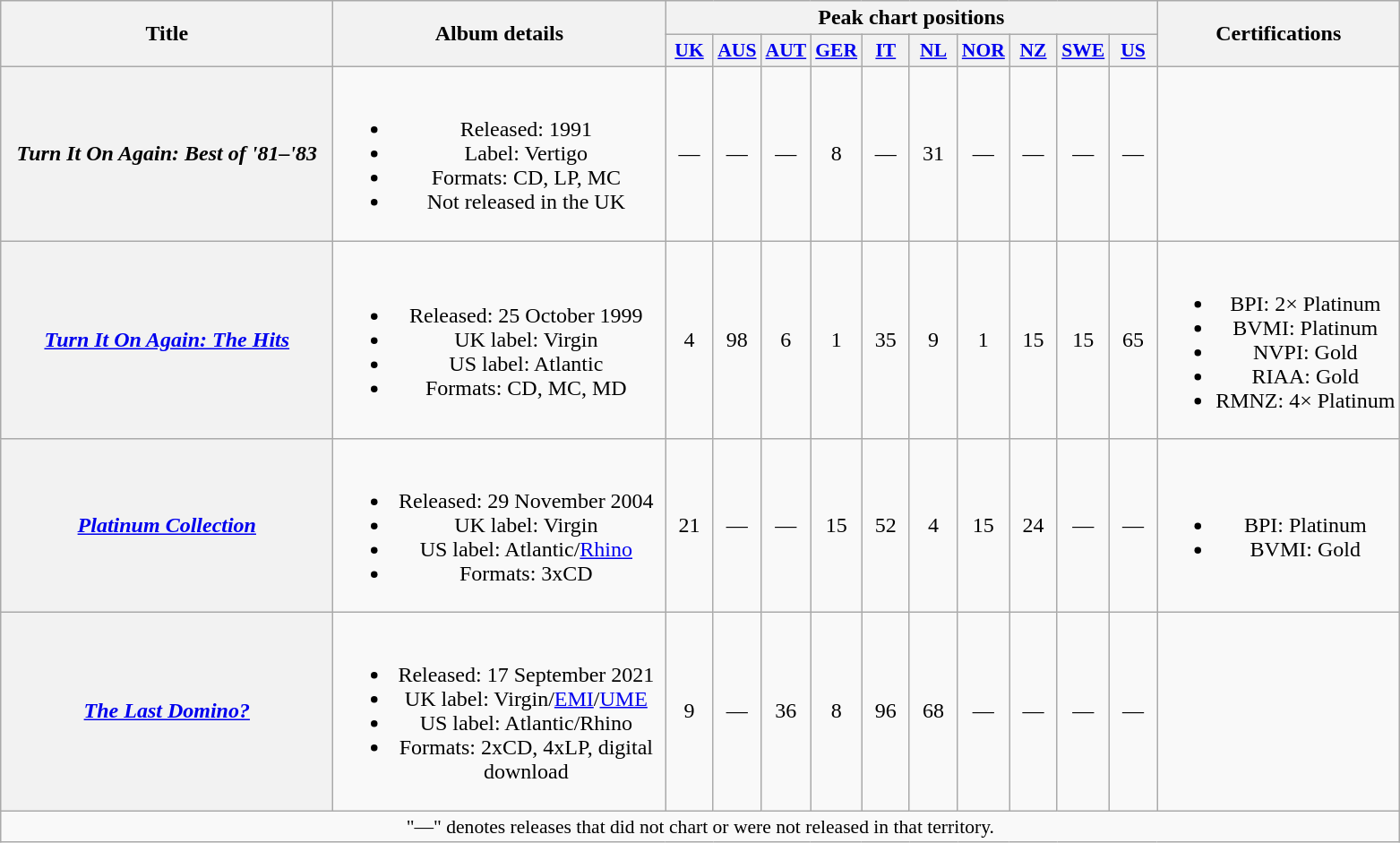<table class="wikitable plainrowheaders" style="text-align:center;">
<tr>
<th rowspan="2" scope="col" style="width:15em;">Title</th>
<th rowspan="2" scope="col" style="width:15em;">Album details</th>
<th colspan="10">Peak chart positions</th>
<th rowspan="2">Certifications</th>
</tr>
<tr>
<th scope="col" style="width:2em;font-size:90%;"><a href='#'>UK</a><br></th>
<th scope="col" style="width:2em;font-size:90%;"><a href='#'>AUS</a><br></th>
<th scope="col" style="width:2em;font-size:90%;"><a href='#'>AUT</a><br></th>
<th scope="col" style="width:2em;font-size:90%;"><a href='#'>GER</a><br></th>
<th scope="col" style="width:2em;font-size:90%;"><a href='#'>IT</a><br></th>
<th scope="col" style="width:2em;font-size:90%;"><a href='#'>NL</a><br></th>
<th scope="col" style="width:2em;font-size:90%;"><a href='#'>NOR</a><br></th>
<th scope="col" style="width:2em;font-size:90%;"><a href='#'>NZ</a><br></th>
<th scope="col" style="width:2em;font-size:90%;"><a href='#'>SWE</a><br></th>
<th scope="col" style="width:2em;font-size:90%;"><a href='#'>US</a><br></th>
</tr>
<tr>
<th scope="row"><em>Turn It On Again: Best of '81–'83</em></th>
<td><br><ul><li>Released: 1991</li><li>Label: Vertigo</li><li>Formats: CD, LP, MC</li><li>Not released in the UK</li></ul></td>
<td>—</td>
<td>—</td>
<td>—</td>
<td>8</td>
<td>—</td>
<td>31</td>
<td>—</td>
<td>—</td>
<td>—</td>
<td>—</td>
<td></td>
</tr>
<tr>
<th scope="row"><em><a href='#'>Turn It On Again: The Hits</a></em></th>
<td><br><ul><li>Released: 25 October 1999</li><li>UK label: Virgin</li><li>US label: Atlantic</li><li>Formats: CD, MC, MD</li></ul></td>
<td>4</td>
<td>98</td>
<td>6</td>
<td>1</td>
<td>35</td>
<td>9</td>
<td>1</td>
<td>15</td>
<td>15</td>
<td>65</td>
<td><br><ul><li>BPI: 2× Platinum</li><li>BVMI: Platinum</li><li>NVPI: Gold</li><li>RIAA: Gold</li><li>RMNZ: 4× Platinum</li></ul></td>
</tr>
<tr>
<th scope="row"><em><a href='#'>Platinum Collection</a></em></th>
<td><br><ul><li>Released: 29 November 2004</li><li>UK label: Virgin</li><li>US label: Atlantic/<a href='#'>Rhino</a></li><li>Formats: 3xCD</li></ul></td>
<td>21</td>
<td>—</td>
<td>—</td>
<td>15</td>
<td>52</td>
<td>4</td>
<td>15</td>
<td>24</td>
<td>—</td>
<td>—</td>
<td><br><ul><li>BPI: Platinum</li><li>BVMI: Gold</li></ul></td>
</tr>
<tr>
<th scope="row"><em><a href='#'>The Last Domino?</a></em></th>
<td><br><ul><li>Released: 17 September 2021</li><li>UK label: Virgin/<a href='#'>EMI</a>/<a href='#'>UME</a></li><li>US label: Atlantic/Rhino</li><li>Formats: 2xCD, 4xLP, digital download</li></ul></td>
<td>9</td>
<td>—</td>
<td>36</td>
<td>8</td>
<td>96</td>
<td>68</td>
<td>—</td>
<td>—</td>
<td>—</td>
<td>—</td>
<td></td>
</tr>
<tr>
<td colspan="13" style="font-size:90%">"—" denotes releases that did not chart or were not released in that territory.</td>
</tr>
</table>
